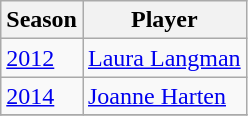<table class="wikitable collapsible">
<tr>
<th>Season</th>
<th>Player</th>
</tr>
<tr>
<td><a href='#'>2012</a></td>
<td><a href='#'>Laura Langman</a> <em></em></td>
</tr>
<tr>
<td><a href='#'>2014</a></td>
<td><a href='#'>Joanne Harten</a> <em></em></td>
</tr>
<tr>
</tr>
</table>
